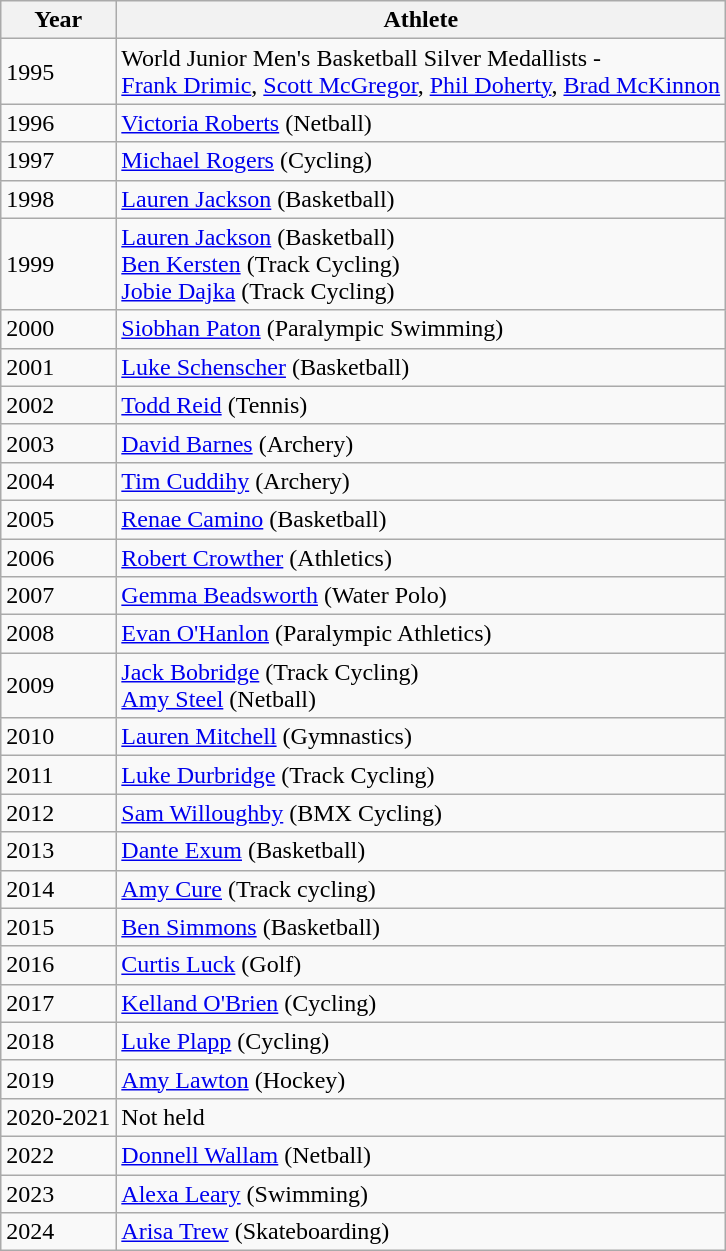<table class="wikitable">
<tr>
<th>Year</th>
<th>Athlete</th>
</tr>
<tr>
<td>1995</td>
<td>World Junior Men's Basketball Silver Medallists - <br> <a href='#'>Frank Drimic</a>, <a href='#'>Scott McGregor</a>, <a href='#'>Phil Doherty</a>, <a href='#'>Brad McKinnon</a></td>
</tr>
<tr>
<td>1996</td>
<td><a href='#'>Victoria Roberts</a> (Netball)</td>
</tr>
<tr>
<td>1997</td>
<td><a href='#'>Michael Rogers</a> (Cycling)</td>
</tr>
<tr>
<td>1998</td>
<td><a href='#'>Lauren Jackson</a> (Basketball)</td>
</tr>
<tr>
<td>1999</td>
<td><a href='#'>Lauren Jackson</a> (Basketball) <br> <a href='#'>Ben Kersten</a> (Track Cycling) <br> <a href='#'>Jobie Dajka</a> (Track Cycling)</td>
</tr>
<tr>
<td>2000</td>
<td><a href='#'>Siobhan Paton</a> (Paralympic Swimming)</td>
</tr>
<tr>
<td>2001</td>
<td><a href='#'>Luke Schenscher</a> (Basketball)</td>
</tr>
<tr>
<td>2002</td>
<td><a href='#'>Todd Reid</a> (Tennis)</td>
</tr>
<tr>
<td>2003</td>
<td><a href='#'>David Barnes</a> (Archery)</td>
</tr>
<tr>
<td>2004</td>
<td><a href='#'>Tim Cuddihy</a> (Archery)</td>
</tr>
<tr>
<td>2005</td>
<td><a href='#'>Renae Camino</a> (Basketball)</td>
</tr>
<tr>
<td>2006</td>
<td><a href='#'>Robert Crowther</a> (Athletics)</td>
</tr>
<tr>
<td>2007</td>
<td><a href='#'>Gemma Beadsworth</a> (Water Polo)</td>
</tr>
<tr>
<td>2008</td>
<td><a href='#'>Evan O'Hanlon</a> (Paralympic Athletics)</td>
</tr>
<tr>
<td>2009</td>
<td><a href='#'>Jack Bobridge</a> (Track Cycling) <br> <a href='#'>Amy Steel</a> (Netball)</td>
</tr>
<tr>
<td>2010</td>
<td><a href='#'>Lauren Mitchell</a> (Gymnastics)</td>
</tr>
<tr>
<td>2011</td>
<td><a href='#'>Luke Durbridge</a> (Track Cycling)</td>
</tr>
<tr>
<td>2012</td>
<td><a href='#'>Sam Willoughby</a> (BMX Cycling)</td>
</tr>
<tr>
<td>2013</td>
<td><a href='#'>Dante Exum</a> (Basketball)</td>
</tr>
<tr>
<td>2014</td>
<td><a href='#'>Amy Cure</a> (Track cycling)</td>
</tr>
<tr>
<td>2015</td>
<td><a href='#'>Ben Simmons</a> (Basketball)</td>
</tr>
<tr>
<td>2016</td>
<td><a href='#'>Curtis Luck</a> (Golf)</td>
</tr>
<tr>
<td>2017</td>
<td><a href='#'>Kelland O'Brien</a> (Cycling)</td>
</tr>
<tr>
<td>2018</td>
<td><a href='#'>Luke Plapp</a> (Cycling)</td>
</tr>
<tr>
<td>2019</td>
<td><a href='#'>Amy Lawton</a> (Hockey)</td>
</tr>
<tr>
<td>2020-2021</td>
<td>Not held</td>
</tr>
<tr>
<td>2022</td>
<td><a href='#'>Donnell Wallam</a> (Netball)</td>
</tr>
<tr>
<td>2023</td>
<td><a href='#'>Alexa Leary</a> (Swimming)</td>
</tr>
<tr>
<td>2024</td>
<td><a href='#'>Arisa Trew</a> (Skateboarding)</td>
</tr>
</table>
